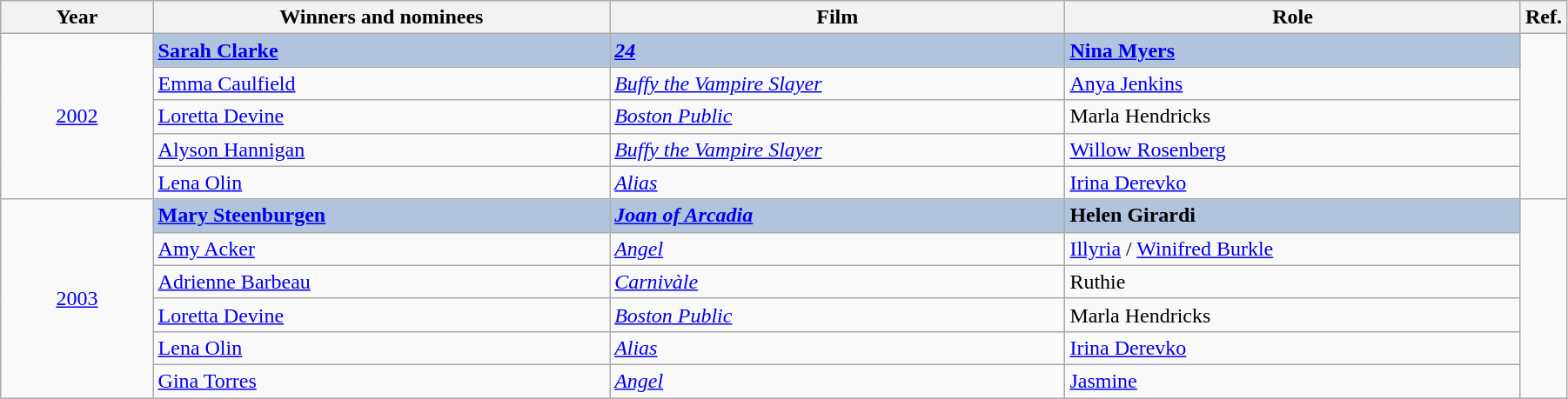<table class="wikitable" width="95%" cellpadding="5">
<tr>
<th width="10%">Year</th>
<th width="30%">Winners and nominees</th>
<th width="30%">Film</th>
<th width="30%">Role</th>
<th>Ref.</th>
</tr>
<tr>
<td rowspan="5" style="text-align:center;"><a href='#'>2002</a></td>
<td style="background:#B0C4DE;"><strong><a href='#'>Sarah Clarke</a></strong></td>
<td style="background:#B0C4DE;"><strong><em><a href='#'>24</a></em></strong></td>
<td style="background:#B0C4DE;"><strong><a href='#'>Nina Myers</a></strong></td>
<td rowspan="5"></td>
</tr>
<tr>
<td><a href='#'>Emma Caulfield</a></td>
<td><em><a href='#'>Buffy the Vampire Slayer</a></em></td>
<td><a href='#'>Anya Jenkins</a></td>
</tr>
<tr>
<td><a href='#'>Loretta Devine</a></td>
<td><em><a href='#'>Boston Public</a></em></td>
<td>Marla Hendricks</td>
</tr>
<tr>
<td><a href='#'>Alyson Hannigan</a></td>
<td><em><a href='#'>Buffy the Vampire Slayer</a></em></td>
<td><a href='#'>Willow Rosenberg</a></td>
</tr>
<tr>
<td><a href='#'>Lena Olin</a></td>
<td><em><a href='#'>Alias</a></em></td>
<td><a href='#'>Irina Derevko</a></td>
</tr>
<tr>
<td rowspan="6" style="text-align:center;"><a href='#'>2003</a></td>
<td style="background:#B0C4DE;"><strong><a href='#'>Mary Steenburgen</a></strong></td>
<td style="background:#B0C4DE;"><strong><em><a href='#'>Joan of Arcadia</a></em></strong></td>
<td style="background:#B0C4DE;"><strong>Helen Girardi</strong></td>
<td rowspan="6"></td>
</tr>
<tr>
<td><a href='#'>Amy Acker</a></td>
<td><em><a href='#'>Angel</a></em></td>
<td><a href='#'>Illyria</a> / <a href='#'>Winifred Burkle</a></td>
</tr>
<tr>
<td><a href='#'>Adrienne Barbeau</a></td>
<td><em><a href='#'>Carnivàle</a></em></td>
<td>Ruthie</td>
</tr>
<tr>
<td><a href='#'>Loretta Devine</a></td>
<td><em><a href='#'>Boston Public</a></em></td>
<td>Marla Hendricks</td>
</tr>
<tr>
<td><a href='#'>Lena Olin</a></td>
<td><em><a href='#'>Alias</a></em></td>
<td><a href='#'>Irina Derevko</a></td>
</tr>
<tr>
<td><a href='#'>Gina Torres</a></td>
<td><em><a href='#'>Angel</a></em></td>
<td><a href='#'>Jasmine</a></td>
</tr>
</table>
